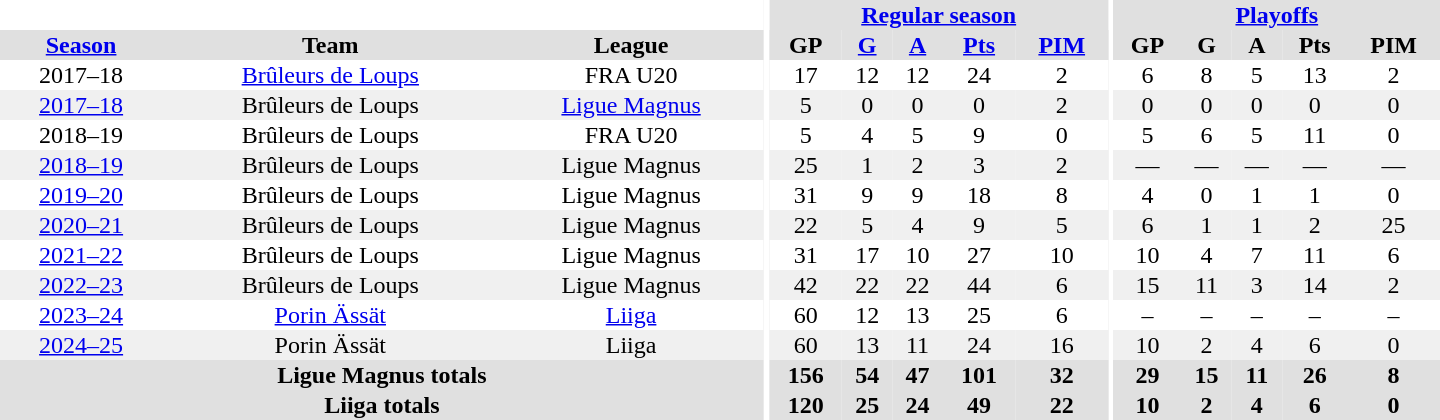<table cellspacing="0" cellpadding="1" border="0" style="text-align:center; width:60em;">
<tr bgcolor="#e0e0e0">
<th colspan="3" bgcolor="#ffffff"></th>
<th rowspan="100" bgcolor="#ffffff"></th>
<th colspan="5"><a href='#'>Regular season</a></th>
<th rowspan="100" bgcolor="#ffffff"></th>
<th colspan="5"><a href='#'>Playoffs</a></th>
</tr>
<tr bgcolor="#e0e0e0">
<th><a href='#'>Season</a></th>
<th>Team</th>
<th>League</th>
<th>GP</th>
<th><a href='#'>G</a></th>
<th><a href='#'>A</a></th>
<th><a href='#'>Pts</a></th>
<th><a href='#'>PIM</a></th>
<th>GP</th>
<th>G</th>
<th>A</th>
<th>Pts</th>
<th>PIM</th>
</tr>
<tr>
<td>2017–18</td>
<td><a href='#'>Brûleurs de Loups</a></td>
<td>FRA U20</td>
<td>17</td>
<td>12</td>
<td>12</td>
<td>24</td>
<td>2</td>
<td>6</td>
<td>8</td>
<td>5</td>
<td>13</td>
<td>2</td>
</tr>
<tr bgcolor="#f0f0f0">
<td><a href='#'>2017–18</a></td>
<td>Brûleurs de Loups</td>
<td><a href='#'>Ligue Magnus</a></td>
<td>5</td>
<td>0</td>
<td>0</td>
<td>0</td>
<td>2</td>
<td>0</td>
<td>0</td>
<td>0</td>
<td>0</td>
<td>0</td>
</tr>
<tr>
<td>2018–19</td>
<td>Brûleurs de Loups</td>
<td>FRA U20</td>
<td>5</td>
<td>4</td>
<td>5</td>
<td>9</td>
<td>0</td>
<td>5</td>
<td>6</td>
<td>5</td>
<td>11</td>
<td>0</td>
</tr>
<tr bgcolor="#f0f0f0">
<td><a href='#'>2018–19</a></td>
<td>Brûleurs de Loups</td>
<td>Ligue Magnus</td>
<td>25</td>
<td>1</td>
<td>2</td>
<td>3</td>
<td>2</td>
<td>—</td>
<td>—</td>
<td>—</td>
<td>—</td>
<td>—</td>
</tr>
<tr>
<td><a href='#'>2019–20</a></td>
<td>Brûleurs de Loups</td>
<td>Ligue Magnus</td>
<td>31</td>
<td>9</td>
<td>9</td>
<td>18</td>
<td>8</td>
<td>4</td>
<td>0</td>
<td>1</td>
<td>1</td>
<td>0</td>
</tr>
<tr bgcolor="#f0f0f0">
<td><a href='#'>2020–21</a></td>
<td>Brûleurs de Loups</td>
<td>Ligue Magnus</td>
<td>22</td>
<td>5</td>
<td>4</td>
<td>9</td>
<td>5</td>
<td>6</td>
<td>1</td>
<td>1</td>
<td>2</td>
<td>25</td>
</tr>
<tr>
<td><a href='#'>2021–22</a></td>
<td>Brûleurs de Loups</td>
<td>Ligue Magnus</td>
<td>31</td>
<td>17</td>
<td>10</td>
<td>27</td>
<td>10</td>
<td>10</td>
<td>4</td>
<td>7</td>
<td>11</td>
<td>6</td>
</tr>
<tr bgcolor="#f0f0f0">
<td><a href='#'>2022–23</a></td>
<td>Brûleurs de Loups</td>
<td>Ligue Magnus</td>
<td>42</td>
<td>22</td>
<td>22</td>
<td>44</td>
<td>6</td>
<td>15</td>
<td>11</td>
<td>3</td>
<td>14</td>
<td>2</td>
</tr>
<tr>
<td><a href='#'>2023–24</a></td>
<td><a href='#'>Porin Ässät</a></td>
<td><a href='#'>Liiga</a></td>
<td>60</td>
<td>12</td>
<td>13</td>
<td>25</td>
<td>6</td>
<td>–</td>
<td>–</td>
<td>–</td>
<td>–</td>
<td>–</td>
</tr>
<tr bgcolor="#f0f0f0">
<td><a href='#'>2024–25</a></td>
<td>Porin Ässät</td>
<td>Liiga</td>
<td>60</td>
<td>13</td>
<td>11</td>
<td>24</td>
<td>16</td>
<td>10</td>
<td>2</td>
<td>4</td>
<td>6</td>
<td>0</td>
</tr>
<tr bgcolor="#e0e0e0">
<th colspan="3">Ligue Magnus totals</th>
<th>156</th>
<th>54</th>
<th>47</th>
<th>101</th>
<th>32</th>
<th>29</th>
<th>15</th>
<th>11</th>
<th>26</th>
<th>8</th>
</tr>
<tr bgcolor="#e0e0e0">
<th colspan="3">Liiga totals</th>
<th>120</th>
<th>25</th>
<th>24</th>
<th>49</th>
<th>22</th>
<th>10</th>
<th>2</th>
<th>4</th>
<th>6</th>
<th>0</th>
</tr>
</table>
